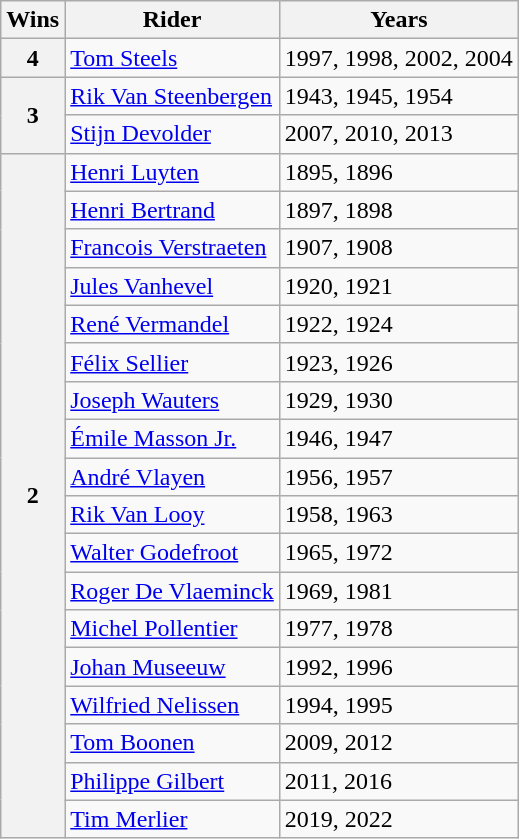<table class="wikitable" style="text-align:left;">
<tr>
<th>Wins</th>
<th>Rider</th>
<th>Years</th>
</tr>
<tr>
<th>4</th>
<td><a href='#'>Tom Steels</a></td>
<td>1997, 1998, 2002, 2004</td>
</tr>
<tr>
<th rowspan=2>3</th>
<td><a href='#'>Rik Van Steenbergen</a></td>
<td>1943, 1945, 1954</td>
</tr>
<tr>
<td><a href='#'>Stijn Devolder</a></td>
<td>2007, 2010, 2013</td>
</tr>
<tr>
<th rowspan=18>2</th>
<td><a href='#'>Henri Luyten</a></td>
<td>1895, 1896</td>
</tr>
<tr>
<td><a href='#'>Henri Bertrand</a></td>
<td>1897, 1898</td>
</tr>
<tr>
<td><a href='#'>Francois Verstraeten</a></td>
<td>1907, 1908</td>
</tr>
<tr>
<td><a href='#'>Jules Vanhevel</a></td>
<td>1920, 1921</td>
</tr>
<tr>
<td><a href='#'>René Vermandel</a></td>
<td>1922, 1924</td>
</tr>
<tr>
<td><a href='#'>Félix Sellier</a></td>
<td>1923, 1926</td>
</tr>
<tr>
<td><a href='#'>Joseph Wauters</a></td>
<td>1929, 1930</td>
</tr>
<tr>
<td><a href='#'>Émile Masson Jr.</a></td>
<td>1946, 1947</td>
</tr>
<tr>
<td><a href='#'>André Vlayen</a></td>
<td>1956, 1957</td>
</tr>
<tr>
<td><a href='#'>Rik Van Looy</a></td>
<td>1958, 1963</td>
</tr>
<tr>
<td><a href='#'>Walter Godefroot</a></td>
<td>1965, 1972</td>
</tr>
<tr>
<td><a href='#'>Roger De Vlaeminck</a></td>
<td>1969, 1981</td>
</tr>
<tr>
<td><a href='#'>Michel Pollentier</a></td>
<td>1977, 1978</td>
</tr>
<tr>
<td><a href='#'>Johan Museeuw</a></td>
<td>1992, 1996</td>
</tr>
<tr>
<td><a href='#'>Wilfried Nelissen</a></td>
<td>1994, 1995</td>
</tr>
<tr>
<td><a href='#'>Tom Boonen</a></td>
<td>2009, 2012</td>
</tr>
<tr>
<td><a href='#'>Philippe Gilbert</a></td>
<td>2011, 2016</td>
</tr>
<tr>
<td><a href='#'>Tim Merlier</a></td>
<td>2019, 2022</td>
</tr>
</table>
